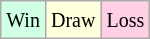<table class="wikitable">
<tr>
<td style="background:#d0ffe3;"><small>Win</small></td>
<td style="background:#ffffdd;"><small>Draw</small></td>
<td style="background:#ffd0e3;"><small>Loss</small></td>
</tr>
</table>
